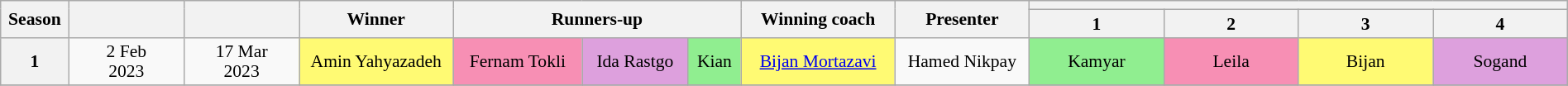<table class="wikitable" style="text-align:center; font-size:90%; line-height:16px;" width="100%">
<tr>
<th rowspan=2 scope="col" width="2%">Season</th>
<th rowspan=2 scope="col" width="6%"></th>
<th rowspan=2 scope="col" width="6%"></th>
<th rowspan=2 scope="col" width="8%">Winner</th>
<th rowspan=2 colspan=3 scope="col" width="15%">Runners-up</th>
<th rowspan=2 scope="col" width="8%">Winning coach</th>
<th rowspan=2 scope="col" width="7%">Presenter</th>
<th colspan=4 scope="col" width="15%"></th>
</tr>
<tr>
<th scope="col" width="7%">1</th>
<th scope="col" width="7%">2</th>
<th scope="col" width="7%">3</th>
<th scope="col" width="7%">4</th>
</tr>
<tr>
<th>1</th>
<td>2 Feb <br>  2023</td>
<td>17 Mar <br> 2023</td>
<td style="background:#fffa73;">Amin Yahyazadeh</td>
<td style="background:#f78fb4;">Fernam Tokli</td>
<td style="background:#dda0dd;">Ida Rastgo</td>
<td style="background:#90ee90;">Kian</td>
<td style="background:#fffa73;"><a href='#'>Bijan Mortazavi</a></td>
<td>Hamed Nikpay</td>
<td style="background:#90ee90;">Kamyar</td>
<td style="background:#f78fb4;">Leila</td>
<td rowspan=1 style="background:#fffa73;">Bijan</td>
<td rowspan=1 style="background:#dda0dd;">Sogand</td>
</tr>
<tr>
</tr>
</table>
